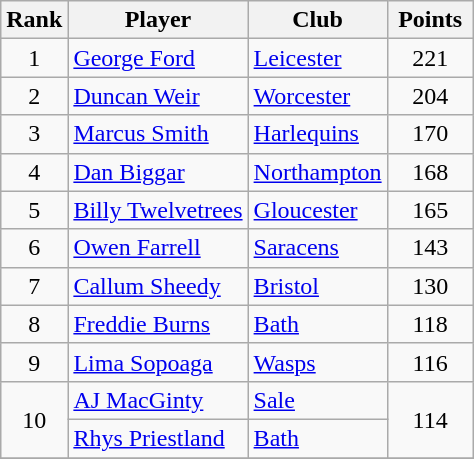<table class="wikitable" style="text-align:center">
<tr>
<th>Rank</th>
<th>Player</th>
<th>Club</th>
<th style="width:50px;">Points</th>
</tr>
<tr>
<td>1</td>
<td align=left> <a href='#'>George Ford</a></td>
<td align=left><a href='#'>Leicester</a></td>
<td>221</td>
</tr>
<tr>
<td>2</td>
<td align=left> <a href='#'>Duncan Weir</a></td>
<td align=left><a href='#'>Worcester</a></td>
<td>204</td>
</tr>
<tr>
<td>3</td>
<td align=left> <a href='#'>Marcus Smith</a></td>
<td align=left><a href='#'>Harlequins</a></td>
<td>170</td>
</tr>
<tr>
<td>4</td>
<td align=left> <a href='#'>Dan Biggar</a></td>
<td align=left><a href='#'>Northampton</a></td>
<td>168</td>
</tr>
<tr>
<td>5</td>
<td align=left> <a href='#'>Billy Twelvetrees</a></td>
<td align=left><a href='#'>Gloucester</a></td>
<td>165</td>
</tr>
<tr>
<td>6</td>
<td align=left> <a href='#'>Owen Farrell</a></td>
<td align=left><a href='#'>Saracens</a></td>
<td>143</td>
</tr>
<tr>
<td>7</td>
<td align=left> <a href='#'>Callum Sheedy</a></td>
<td align=left><a href='#'>Bristol</a></td>
<td>130</td>
</tr>
<tr>
<td>8</td>
<td align=left> <a href='#'>Freddie Burns</a></td>
<td align=left><a href='#'>Bath</a></td>
<td>118</td>
</tr>
<tr>
<td>9</td>
<td align=left> <a href='#'>Lima Sopoaga</a></td>
<td align=left><a href='#'>Wasps</a></td>
<td>116</td>
</tr>
<tr>
<td rowspan=2>10</td>
<td align=left> <a href='#'>AJ MacGinty</a></td>
<td align=left><a href='#'>Sale</a></td>
<td rowspan=2>114</td>
</tr>
<tr>
<td align=left> <a href='#'>Rhys Priestland</a></td>
<td align=left><a href='#'>Bath</a></td>
</tr>
<tr>
</tr>
</table>
